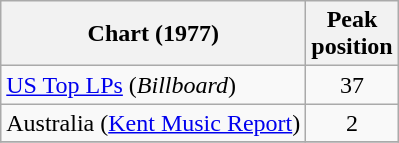<table class="wikitable">
<tr>
<th>Chart (1977)</th>
<th>Peak<br>position</th>
</tr>
<tr>
<td><a href='#'>US Top LPs</a> (<em>Billboard</em>)</td>
<td align="center">37</td>
</tr>
<tr>
<td>Australia (<a href='#'>Kent Music Report</a>)</td>
<td align="center">2</td>
</tr>
<tr>
</tr>
</table>
